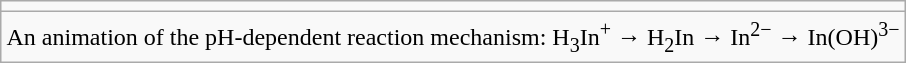<table class="wikitable" style="margin: 1em auto 1em auto;">
<tr>
<td></td>
</tr>
<tr>
<td>An animation of the pH-dependent reaction mechanism: H<sub>3</sub>In<sup>+</sup> → H<sub>2</sub>In → In<sup>2−</sup> → In(OH)<sup>3−</sup></td>
</tr>
</table>
